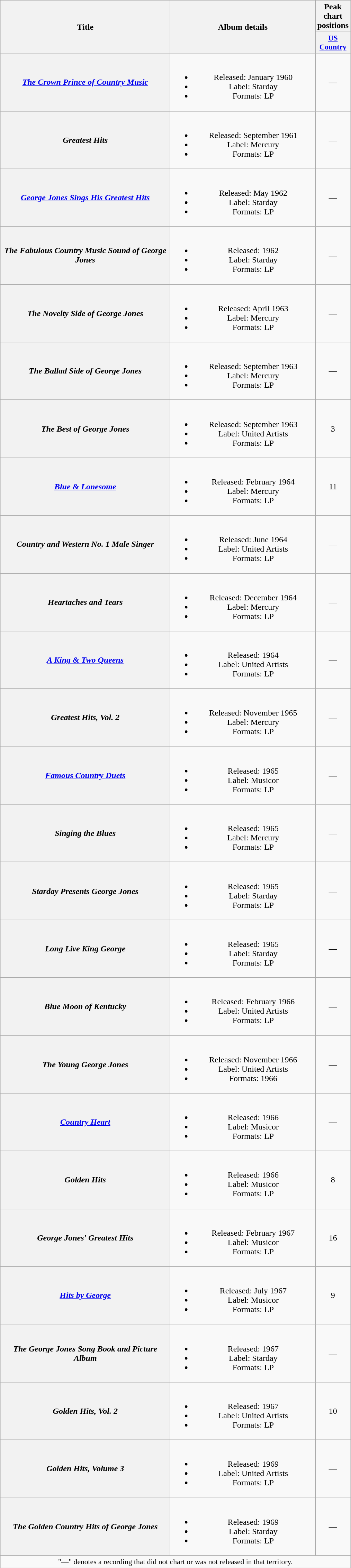<table class="wikitable plainrowheaders" style="text-align:center;">
<tr>
<th scope="col" rowspan="2" style="width:20em;">Title</th>
<th scope="col" rowspan="2" style="width:17em;">Album details</th>
<th scope="col" colspan="2">Peak<br>chart<br>positions</th>
</tr>
<tr>
<th scope="col" style="width:3em;font-size:90%;"><a href='#'>US<br>Country</a><br></th>
</tr>
<tr>
<th scope="row"><em><a href='#'>The Crown Prince of Country Music</a></em></th>
<td><br><ul><li>Released: January 1960</li><li>Label: Starday</li><li>Formats: LP</li></ul></td>
<td>—</td>
</tr>
<tr>
<th scope="row"><em>Greatest Hits</em></th>
<td><br><ul><li>Released: September 1961</li><li>Label: Mercury</li><li>Formats: LP</li></ul></td>
<td>—</td>
</tr>
<tr>
<th scope="row"><em><a href='#'>George Jones Sings His Greatest Hits</a></em></th>
<td><br><ul><li>Released: May 1962</li><li>Label: Starday</li><li>Formats: LP</li></ul></td>
<td>—</td>
</tr>
<tr>
<th scope="row"><em>The Fabulous Country Music Sound of George Jones</em></th>
<td><br><ul><li>Released: 1962</li><li>Label: Starday</li><li>Formats: LP</li></ul></td>
<td>—</td>
</tr>
<tr>
<th scope="row"><em>The Novelty Side of George Jones</em></th>
<td><br><ul><li>Released: April 1963</li><li>Label: Mercury</li><li>Formats: LP</li></ul></td>
<td>—</td>
</tr>
<tr>
<th scope="row"><em>The Ballad Side of George Jones</em></th>
<td><br><ul><li>Released: September 1963</li><li>Label: Mercury</li><li>Formats: LP</li></ul></td>
<td>—</td>
</tr>
<tr>
<th scope="row"><em>The Best of George Jones</em></th>
<td><br><ul><li>Released: September 1963</li><li>Label: United Artists</li><li>Formats: LP</li></ul></td>
<td>3</td>
</tr>
<tr>
<th scope="row"><em><a href='#'>Blue & Lonesome</a></em></th>
<td><br><ul><li>Released: February 1964</li><li>Label: Mercury</li><li>Formats: LP</li></ul></td>
<td>11</td>
</tr>
<tr>
<th scope="row"><em>Country and Western No. 1 Male Singer</em></th>
<td><br><ul><li>Released: June 1964</li><li>Label: United Artists</li><li>Formats: LP</li></ul></td>
<td>—</td>
</tr>
<tr>
<th scope="row"><em>Heartaches and Tears</em></th>
<td><br><ul><li>Released: December 1964</li><li>Label: Mercury</li><li>Formats: LP</li></ul></td>
<td>—</td>
</tr>
<tr>
<th scope="row"><em><a href='#'>A King & Two Queens</a></em><br></th>
<td><br><ul><li>Released: 1964</li><li>Label: United Artists</li><li>Formats: LP</li></ul></td>
<td>—</td>
</tr>
<tr>
<th scope="row"><em>Greatest Hits, Vol. 2</em></th>
<td><br><ul><li>Released: November 1965</li><li>Label: Mercury</li><li>Formats: LP</li></ul></td>
<td>—</td>
</tr>
<tr>
<th scope="row"><em><a href='#'>Famous Country Duets</a></em><br></th>
<td><br><ul><li>Released: 1965</li><li>Label: Musicor</li><li>Formats: LP</li></ul></td>
<td>—</td>
</tr>
<tr>
<th scope="row"><em>Singing the Blues</em></th>
<td><br><ul><li>Released: 1965</li><li>Label: Mercury</li><li>Formats: LP</li></ul></td>
<td>—</td>
</tr>
<tr>
<th scope="row"><em>Starday Presents George Jones</em></th>
<td><br><ul><li>Released: 1965</li><li>Label: Starday</li><li>Formats: LP</li></ul></td>
<td>—</td>
</tr>
<tr>
<th scope="row"><em>Long Live King George</em></th>
<td><br><ul><li>Released: 1965</li><li>Label: Starday</li><li>Formats: LP</li></ul></td>
<td>—</td>
</tr>
<tr>
<th scope="row"><em>Blue Moon of Kentucky</em><br></th>
<td><br><ul><li>Released: February 1966</li><li>Label: United Artists</li><li>Formats: LP</li></ul></td>
<td>—</td>
</tr>
<tr>
<th scope="row"><em>The Young George Jones</em></th>
<td><br><ul><li>Released: November 1966</li><li>Label: United Artists</li><li>Formats: 1966</li></ul></td>
<td>—</td>
</tr>
<tr>
<th scope="row"><em><a href='#'>Country Heart</a></em></th>
<td><br><ul><li>Released: 1966</li><li>Label: Musicor</li><li>Formats: LP</li></ul></td>
<td>—</td>
</tr>
<tr>
<th scope="row"><em>Golden Hits</em></th>
<td><br><ul><li>Released: 1966</li><li>Label: Musicor</li><li>Formats: LP</li></ul></td>
<td>8</td>
</tr>
<tr>
<th scope="row"><em>George Jones' Greatest Hits</em></th>
<td><br><ul><li>Released: February 1967</li><li>Label: Musicor</li><li>Formats: LP</li></ul></td>
<td>16</td>
</tr>
<tr>
<th scope="row"><em><a href='#'>Hits by George</a></em></th>
<td><br><ul><li>Released: July 1967</li><li>Label: Musicor</li><li>Formats: LP</li></ul></td>
<td>9</td>
</tr>
<tr>
<th scope="row"><em>The George Jones Song Book and Picture Album</em></th>
<td><br><ul><li>Released: 1967</li><li>Label: Starday</li><li>Formats: LP</li></ul></td>
<td>—</td>
</tr>
<tr>
<th scope="row"><em>Golden Hits, Vol. 2</em></th>
<td><br><ul><li>Released: 1967</li><li>Label: United Artists</li><li>Formats: LP</li></ul></td>
<td>10</td>
</tr>
<tr>
<th scope="row"><em>Golden Hits, Volume 3</em></th>
<td><br><ul><li>Released: 1969</li><li>Label: United Artists</li><li>Formats: LP</li></ul></td>
<td>—</td>
</tr>
<tr>
<th scope="row"><em>The Golden Country Hits of George Jones</em></th>
<td><br><ul><li>Released: 1969</li><li>Label: Starday</li><li>Formats: LP</li></ul></td>
<td>—</td>
</tr>
<tr>
<td colspan="3" style="font-size:90%">"—" denotes a recording that did not chart or was not released in that territory.</td>
</tr>
</table>
